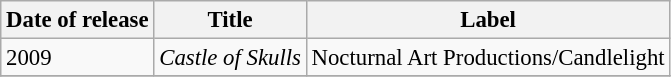<table class="wikitable" style="font-size: 95%;">
<tr>
<th>Date of release</th>
<th>Title</th>
<th>Label</th>
</tr>
<tr>
<td>2009</td>
<td><em>Castle of Skulls</em></td>
<td>Nocturnal Art Productions/Candlelight</td>
</tr>
<tr>
</tr>
</table>
